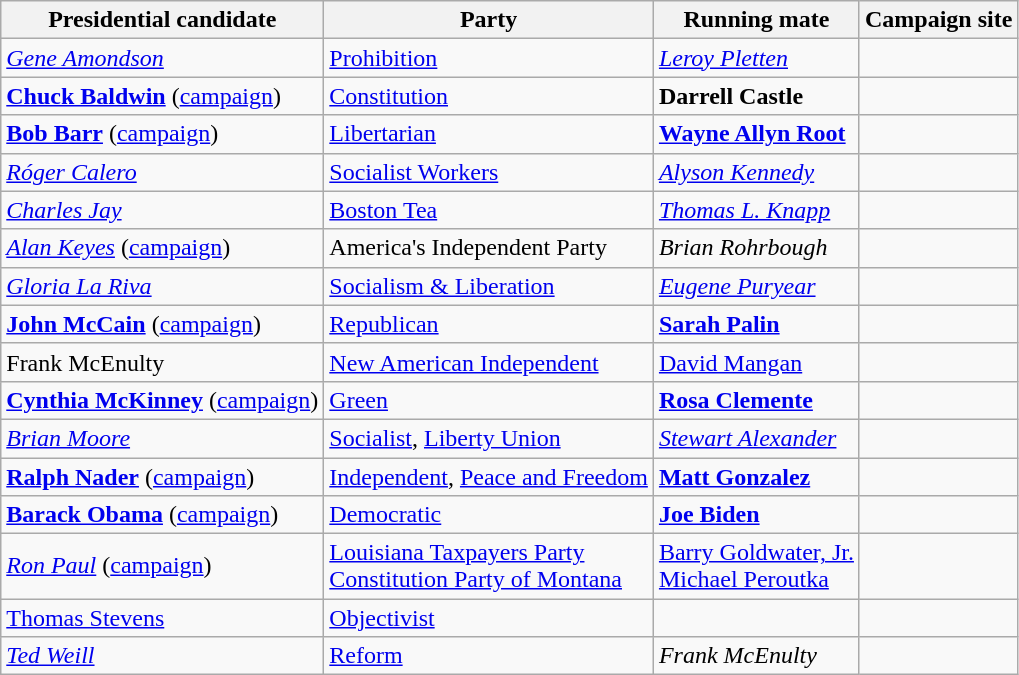<table class="wikitable sortable">
<tr>
<th>Presidential candidate</th>
<th>Party</th>
<th>Running mate</th>
<th>Campaign site</th>
</tr>
<tr>
<td><em><a href='#'>Gene Amondson</a></em></td>
<td><a href='#'>Prohibition</a></td>
<td><em><a href='#'>Leroy Pletten</a></em></td>
<td></td>
</tr>
<tr>
<td><strong><a href='#'>Chuck Baldwin</a></strong>  (<a href='#'>campaign</a>)</td>
<td><a href='#'>Constitution</a></td>
<td><strong>Darrell Castle</strong></td>
<td></td>
</tr>
<tr>
<td><strong><a href='#'>Bob Barr</a></strong> (<a href='#'>campaign</a>)</td>
<td><a href='#'>Libertarian</a></td>
<td><strong><a href='#'>Wayne Allyn Root</a></strong></td>
<td></td>
</tr>
<tr>
<td><em><a href='#'>Róger Calero</a></em></td>
<td><a href='#'>Socialist Workers</a></td>
<td><em><a href='#'>Alyson Kennedy</a></em></td>
<td></td>
</tr>
<tr>
<td><em><a href='#'>Charles Jay</a></em></td>
<td><a href='#'>Boston Tea</a></td>
<td><em><a href='#'>Thomas L. Knapp</a></em></td>
<td></td>
</tr>
<tr>
<td><em><a href='#'>Alan Keyes</a></em> (<a href='#'>campaign</a>)</td>
<td>America's Independent Party</td>
<td><em>Brian Rohrbough</em></td>
<td></td>
</tr>
<tr>
<td><em><a href='#'>Gloria La Riva</a></em></td>
<td><a href='#'>Socialism & Liberation</a></td>
<td><em><a href='#'>Eugene Puryear</a></em></td>
<td></td>
</tr>
<tr>
<td><strong><a href='#'>John McCain</a></strong> (<a href='#'>campaign</a>)</td>
<td><a href='#'>Republican</a></td>
<td><strong><a href='#'>Sarah Palin</a></strong></td>
<td></td>
</tr>
<tr>
<td>Frank McEnulty</td>
<td><a href='#'>New American Independent</a></td>
<td><a href='#'>David Mangan</a></td>
<td></td>
</tr>
<tr>
<td><strong><a href='#'>Cynthia McKinney</a></strong> (<a href='#'>campaign</a>)</td>
<td><a href='#'>Green</a></td>
<td><strong><a href='#'>Rosa Clemente</a></strong></td>
<td></td>
</tr>
<tr>
<td><em><a href='#'>Brian Moore</a></em></td>
<td><a href='#'>Socialist</a>, <a href='#'>Liberty Union</a></td>
<td><em><a href='#'>Stewart Alexander</a></em></td>
<td></td>
</tr>
<tr>
<td><strong><a href='#'>Ralph Nader</a></strong> (<a href='#'>campaign</a>)</td>
<td><a href='#'>Independent</a>, <a href='#'>Peace and Freedom</a></td>
<td><strong><a href='#'>Matt Gonzalez</a></strong></td>
<td></td>
</tr>
<tr>
<td><strong><a href='#'>Barack Obama</a></strong>  (<a href='#'>campaign</a>)</td>
<td><a href='#'>Democratic</a></td>
<td><strong><a href='#'>Joe Biden</a></strong></td>
<td></td>
</tr>
<tr>
<td><em><a href='#'>Ron Paul</a></em> (<a href='#'>campaign</a>)</td>
<td><a href='#'>Louisiana Taxpayers Party</a> <br> <a href='#'>Constitution Party of Montana</a></td>
<td><a href='#'>Barry Goldwater, Jr.</a> <br> <a href='#'>Michael Peroutka</a></td>
<td></td>
</tr>
<tr>
<td><a href='#'>Thomas Stevens</a></td>
<td><a href='#'>Objectivist</a></td>
<td></td>
<td></td>
</tr>
<tr>
<td><em><a href='#'>Ted Weill</a></em></td>
<td><a href='#'>Reform</a></td>
<td><em>Frank McEnulty</em></td>
<td></td>
</tr>
</table>
